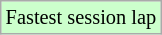<table class="wikitable" style="font-size: 85%;">
<tr style="background:#ccffcc;">
<td>Fastest session lap</td>
</tr>
</table>
